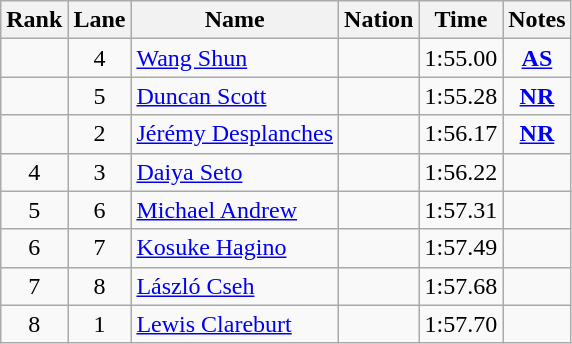<table class="wikitable sortable" style="text-align:center">
<tr>
<th>Rank</th>
<th>Lane</th>
<th>Name</th>
<th>Nation</th>
<th>Time</th>
<th>Notes</th>
</tr>
<tr>
<td></td>
<td>4</td>
<td align=left><a href='#'>Wang Shun</a></td>
<td align=left></td>
<td>1:55.00</td>
<td><strong><a href='#'>AS</a></strong></td>
</tr>
<tr>
<td></td>
<td>5</td>
<td align=left><a href='#'>Duncan Scott</a></td>
<td align=left></td>
<td>1:55.28</td>
<td><strong><a href='#'>NR</a></strong></td>
</tr>
<tr>
<td></td>
<td>2</td>
<td align=left><a href='#'>Jérémy Desplanches</a></td>
<td align=left></td>
<td>1:56.17</td>
<td><strong><a href='#'>NR</a></strong></td>
</tr>
<tr>
<td>4</td>
<td>3</td>
<td align=left><a href='#'>Daiya Seto</a></td>
<td align=left></td>
<td>1:56.22</td>
<td></td>
</tr>
<tr>
<td>5</td>
<td>6</td>
<td align=left><a href='#'>Michael Andrew</a></td>
<td align=left></td>
<td>1:57.31</td>
<td></td>
</tr>
<tr>
<td>6</td>
<td>7</td>
<td align=left><a href='#'>Kosuke Hagino</a></td>
<td align=left></td>
<td>1:57.49</td>
<td></td>
</tr>
<tr>
<td>7</td>
<td>8</td>
<td align=left><a href='#'>László Cseh</a></td>
<td align=left></td>
<td>1:57.68</td>
<td></td>
</tr>
<tr>
<td>8</td>
<td>1</td>
<td align=left><a href='#'>Lewis Clareburt</a></td>
<td align=left></td>
<td>1:57.70</td>
<td></td>
</tr>
</table>
